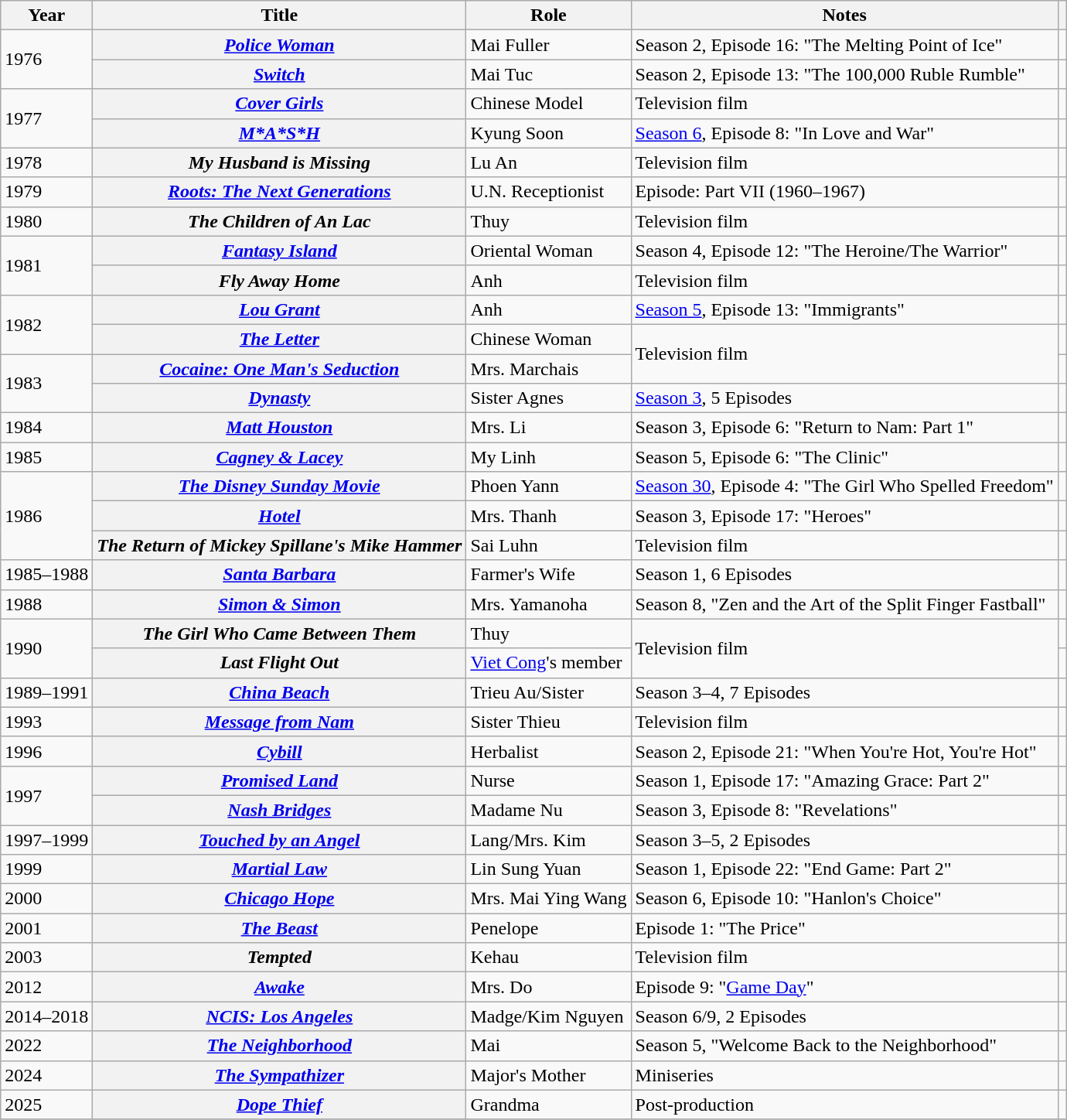<table class="wikitable plainrowheaders sortable">
<tr>
<th scope="col">Year</th>
<th scope="col">Title</th>
<th scope="col" class="unsortable">Role</th>
<th scope="col" class="unsortable">Notes</th>
<th scope="col" class="unsortable"></th>
</tr>
<tr>
<td rowspan="2">1976</td>
<th scope="row"><em><a href='#'>Police Woman</a></em></th>
<td>Mai Fuller</td>
<td>Season 2, Episode 16: "The Melting Point of Ice"</td>
<td style="text-align:center;"></td>
</tr>
<tr>
<th scope="row"><em><a href='#'>Switch</a></em></th>
<td>Mai Tuc</td>
<td>Season 2, Episode 13: "The 100,000 Ruble Rumble"</td>
<td style="text-align:center;"></td>
</tr>
<tr>
<td rowspan="2">1977</td>
<th scope="row"><em><a href='#'>Cover Girls</a></em></th>
<td>Chinese Model</td>
<td>Television film</td>
<td style="text-align:center;"></td>
</tr>
<tr>
<th scope="row"><em><a href='#'>M*A*S*H</a></em></th>
<td>Kyung Soon</td>
<td><a href='#'>Season 6</a>, Episode 8: "In Love and War"</td>
<td style="text-align:center;"></td>
</tr>
<tr>
<td>1978</td>
<th scope="row"><em>My Husband is Missing</em></th>
<td>Lu An</td>
<td>Television film</td>
<td style="text-align:center;"></td>
</tr>
<tr>
<td>1979</td>
<th scope="row"><em><a href='#'>Roots: The Next Generations</a></em></th>
<td>U.N. Receptionist</td>
<td>Episode: Part VII (1960–1967)</td>
<td style="text-align:center;"></td>
</tr>
<tr>
<td>1980</td>
<th scope="row"><em>The Children of An Lac</em></th>
<td>Thuy</td>
<td>Television film</td>
<td style="text-align:center;"></td>
</tr>
<tr>
<td rowspan="2">1981</td>
<th scope="row"><em><a href='#'>Fantasy Island</a></em></th>
<td>Oriental Woman</td>
<td>Season 4, Episode 12: "The Heroine/The Warrior"</td>
<td style="text-align:center;"></td>
</tr>
<tr>
<th scope="row"><em>Fly Away Home</em></th>
<td>Anh</td>
<td>Television film</td>
<td style="text-align:center;"></td>
</tr>
<tr>
<td rowspan="2">1982</td>
<th scope="row"><em><a href='#'>Lou Grant</a></em></th>
<td>Anh</td>
<td><a href='#'>Season 5</a>, Episode 13: "Immigrants"</td>
<td style="text-align:center;"></td>
</tr>
<tr>
<th scope="row"><em><a href='#'>The Letter</a></em></th>
<td>Chinese Woman</td>
<td rowspan="2">Television film</td>
<td style="text-align:center;"></td>
</tr>
<tr>
<td rowspan="2">1983</td>
<th scope="row"><em><a href='#'>Cocaine: One Man's Seduction</a></em></th>
<td>Mrs. Marchais</td>
<td style="text-align:center;"></td>
</tr>
<tr>
<th scope="row"><em><a href='#'>Dynasty</a></em></th>
<td>Sister Agnes</td>
<td><a href='#'>Season 3</a>, 5 Episodes</td>
<td style="text-align:center;"></td>
</tr>
<tr>
<td>1984</td>
<th scope="row"><em><a href='#'>Matt Houston</a></em></th>
<td>Mrs. Li</td>
<td>Season 3, Episode 6: "Return to Nam: Part 1"</td>
<td style="text-align:center;"></td>
</tr>
<tr>
<td>1985</td>
<th scope="row"><em><a href='#'>Cagney & Lacey</a></em></th>
<td>My Linh</td>
<td>Season 5, Episode 6: "The Clinic"</td>
<td style="text-align:center;"></td>
</tr>
<tr>
<td rowspan="3">1986</td>
<th scope="row"><em><a href='#'>The Disney Sunday Movie</a></em></th>
<td>Phoen Yann</td>
<td><a href='#'>Season 30</a>, Episode 4: "The Girl Who Spelled Freedom"</td>
<td style="text-align:center;"></td>
</tr>
<tr>
<th scope="row"><em><a href='#'>Hotel</a></em></th>
<td>Mrs. Thanh</td>
<td>Season 3, Episode 17: "Heroes"</td>
<td style="text-align:center;"></td>
</tr>
<tr>
<th scope="row"><em>The Return of Mickey Spillane's Mike Hammer</em></th>
<td>Sai Luhn</td>
<td>Television film</td>
<td style="text-align:center;"></td>
</tr>
<tr>
<td>1985–1988</td>
<th scope="row"><em><a href='#'>Santa Barbara</a></em></th>
<td>Farmer's Wife</td>
<td>Season 1, 6 Episodes</td>
<td style="text-align:center;"></td>
</tr>
<tr>
<td>1988</td>
<th scope="row"><em><a href='#'>Simon & Simon</a></em></th>
<td>Mrs. Yamanoha</td>
<td>Season 8, "Zen and the Art of the Split Finger Fastball"</td>
<td style="text-align:center;"></td>
</tr>
<tr>
<td rowspan="2">1990</td>
<th scope="row"><em>The Girl Who Came Between Them</em></th>
<td>Thuy</td>
<td rowspan="2">Television film</td>
<td style="text-align:center;"></td>
</tr>
<tr>
<th scope="row"><em>Last Flight Out</em></th>
<td><a href='#'>Viet Cong</a>'s member</td>
<td style="text-align:center;"></td>
</tr>
<tr>
<td>1989–1991</td>
<th scope="row"><em><a href='#'>China Beach</a></em></th>
<td>Trieu Au/Sister</td>
<td>Season 3–4, 7 Episodes</td>
<td style="text-align:center;"></td>
</tr>
<tr>
<td>1993</td>
<th scope="row"><em><a href='#'>Message from Nam</a></em></th>
<td>Sister Thieu</td>
<td>Television film</td>
<td style="text-align:center;"></td>
</tr>
<tr>
<td>1996</td>
<th scope="row"><em><a href='#'>Cybill</a></em></th>
<td>Herbalist</td>
<td>Season 2, Episode 21: "When You're Hot, You're Hot"</td>
<td style="text-align:center;"></td>
</tr>
<tr>
<td rowspan="2">1997</td>
<th scope="row"><em><a href='#'>Promised Land</a></em></th>
<td>Nurse</td>
<td>Season 1, Episode 17: "Amazing Grace: Part 2"</td>
<td style="text-align:center;"></td>
</tr>
<tr>
<th scope="row"><em><a href='#'>Nash Bridges</a></em></th>
<td>Madame Nu</td>
<td>Season 3, Episode 8: "Revelations"</td>
<td style="text-align:center;"></td>
</tr>
<tr>
<td>1997–1999</td>
<th scope="row"><em><a href='#'>Touched by an Angel</a></em></th>
<td>Lang/Mrs. Kim</td>
<td>Season 3–5, 2 Episodes</td>
<td style="text-align:center;"></td>
</tr>
<tr>
<td>1999</td>
<th scope="row"><em><a href='#'>Martial Law</a></em></th>
<td>Lin Sung Yuan</td>
<td>Season 1, Episode 22: "End Game: Part 2"</td>
<td style="text-align:center;"></td>
</tr>
<tr>
<td>2000</td>
<th scope="row"><em><a href='#'>Chicago Hope</a></em></th>
<td>Mrs. Mai Ying Wang</td>
<td>Season 6, Episode 10: "Hanlon's Choice"</td>
<td style="text-align:center;"></td>
</tr>
<tr>
<td>2001</td>
<th scope="row"><em><a href='#'>The Beast</a></em></th>
<td>Penelope</td>
<td>Episode 1: "The Price"</td>
<td style="text-align:center;"></td>
</tr>
<tr>
<td>2003</td>
<th scope="row"><em>Tempted</em></th>
<td>Kehau</td>
<td>Television film</td>
<td style="text-align:center;"></td>
</tr>
<tr>
<td>2012</td>
<th scope="row"><em><a href='#'>Awake</a></em></th>
<td>Mrs. Do</td>
<td>Episode 9: "<a href='#'>Game Day</a>"</td>
<td style="text-align:center;"></td>
</tr>
<tr>
<td>2014–2018</td>
<th scope="row"><em><a href='#'>NCIS: Los Angeles</a></em></th>
<td>Madge/Kim Nguyen</td>
<td>Season 6/9, 2 Episodes</td>
<td style="text-align:center;"></td>
</tr>
<tr>
<td>2022</td>
<th scope="row"><em><a href='#'>The Neighborhood</a></em></th>
<td>Mai</td>
<td>Season 5, "Welcome Back to the Neighborhood"</td>
<td style="text-align:center;"></td>
</tr>
<tr>
<td>2024</td>
<th scope="row"><em><a href='#'>The Sympathizer</a></em></th>
<td>Major's Mother</td>
<td>Miniseries</td>
<td style="text-align:center;"></td>
</tr>
<tr>
<td>2025</td>
<th scope="row"><em><a href='#'>Dope Thief</a></em></th>
<td>Grandma</td>
<td>Post-production</td>
<td style="text-align:center;"></td>
</tr>
<tr>
</tr>
</table>
